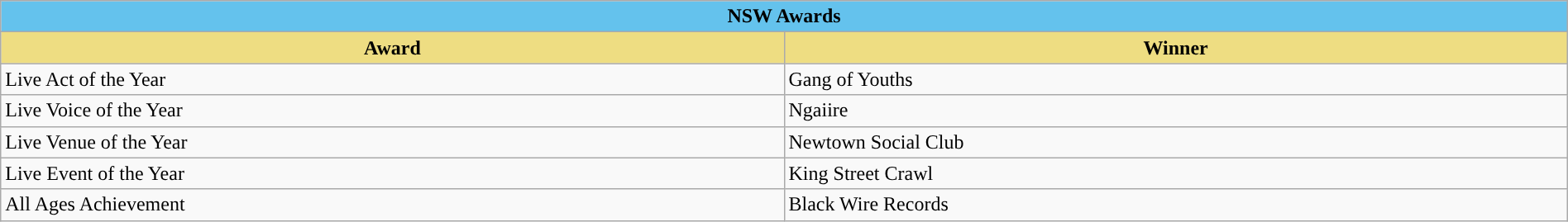<table class="wikitable" width=100%>
<tr>
<th colspan="2" ! style="width:15%;background:#64C2ED">NSW Awards</th>
</tr>
<tr>
<th style="width:10%;background:#EEDD82;">Award</th>
<th style="width:10%;background:#EEDD82;">Winner</th>
</tr>
<tr>
<td>Live Act of the Year</td>
<td>Gang of Youths</td>
</tr>
<tr>
<td>Live Voice of the Year</td>
<td>Ngaiire</td>
</tr>
<tr>
<td>Live Venue of the Year</td>
<td>Newtown Social Club</td>
</tr>
<tr>
<td>Live Event of the Year</td>
<td>King Street Crawl</td>
</tr>
<tr>
<td>All Ages Achievement</td>
<td>Black Wire Records</td>
</tr>
</table>
